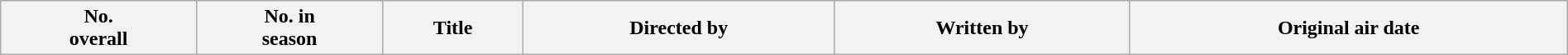<table class="wikitable plainrowheaders" style="width:100%; background:#fff;">
<tr>
<th style="background:#;">No.<br>overall</th>
<th style="background:#;">No. in<br>season</th>
<th style="background:#;">Title</th>
<th style="background:#;">Directed by</th>
<th style="background:#;">Written by</th>
<th style="background:#;">Original air date<br>


















</th>
</tr>
</table>
